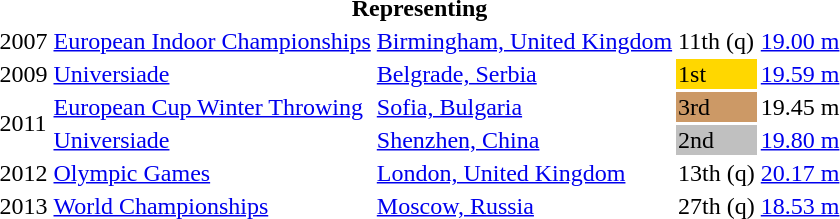<table>
<tr>
<th colspan="5">Representing </th>
</tr>
<tr>
<td>2007</td>
<td><a href='#'>European Indoor Championships</a></td>
<td><a href='#'>Birmingham, United Kingdom</a></td>
<td>11th (q)</td>
<td><a href='#'>19.00 m</a></td>
</tr>
<tr>
<td>2009</td>
<td><a href='#'>Universiade</a></td>
<td><a href='#'>Belgrade, Serbia</a></td>
<td bgcolor=gold>1st</td>
<td><a href='#'>19.59 m</a></td>
</tr>
<tr>
<td rowspan=2>2011</td>
<td><a href='#'>European Cup Winter Throwing</a></td>
<td><a href='#'>Sofia, Bulgaria</a></td>
<td bgcolor=cc9966>3rd</td>
<td>19.45 m</td>
</tr>
<tr>
<td><a href='#'>Universiade</a></td>
<td><a href='#'>Shenzhen, China</a></td>
<td bgcolor=silver>2nd</td>
<td><a href='#'>19.80 m</a></td>
</tr>
<tr>
<td>2012</td>
<td><a href='#'>Olympic Games</a></td>
<td><a href='#'>London, United Kingdom</a></td>
<td>13th (q)</td>
<td><a href='#'>20.17 m</a></td>
</tr>
<tr>
<td>2013</td>
<td><a href='#'>World Championships</a></td>
<td><a href='#'>Moscow, Russia</a></td>
<td>27th (q)</td>
<td><a href='#'>18.53 m</a></td>
</tr>
</table>
